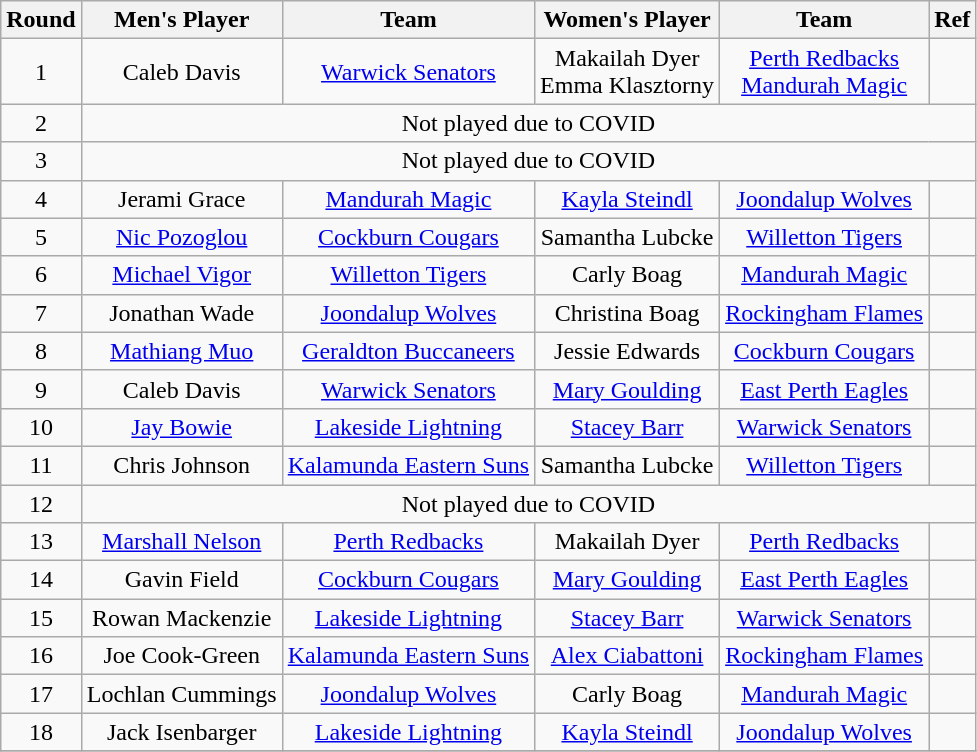<table class="wikitable" style="text-align:center">
<tr>
<th>Round</th>
<th>Men's Player</th>
<th>Team</th>
<th>Women's Player</th>
<th>Team</th>
<th>Ref</th>
</tr>
<tr>
<td>1</td>
<td>Caleb Davis</td>
<td><a href='#'>Warwick Senators</a></td>
<td>Makailah Dyer<br>Emma Klasztorny</td>
<td><a href='#'>Perth Redbacks</a><br><a href='#'>Mandurah Magic</a></td>
<td></td>
</tr>
<tr>
<td>2</td>
<td colspan=5>Not played due to COVID</td>
</tr>
<tr>
<td>3</td>
<td colspan=5>Not played due to COVID</td>
</tr>
<tr>
<td>4</td>
<td>Jerami Grace</td>
<td><a href='#'>Mandurah Magic</a></td>
<td><a href='#'>Kayla Steindl</a></td>
<td><a href='#'>Joondalup Wolves</a></td>
<td></td>
</tr>
<tr>
<td>5</td>
<td><a href='#'>Nic Pozoglou</a></td>
<td><a href='#'>Cockburn Cougars</a></td>
<td>Samantha Lubcke</td>
<td><a href='#'>Willetton Tigers</a></td>
<td></td>
</tr>
<tr>
<td>6</td>
<td><a href='#'>Michael Vigor</a></td>
<td><a href='#'>Willetton Tigers</a></td>
<td>Carly Boag</td>
<td><a href='#'>Mandurah Magic</a></td>
<td></td>
</tr>
<tr>
<td>7</td>
<td>Jonathan Wade</td>
<td><a href='#'>Joondalup Wolves</a></td>
<td>Christina Boag</td>
<td><a href='#'>Rockingham Flames</a></td>
<td></td>
</tr>
<tr>
<td>8</td>
<td><a href='#'>Mathiang Muo</a></td>
<td><a href='#'>Geraldton Buccaneers</a></td>
<td>Jessie Edwards</td>
<td><a href='#'>Cockburn Cougars</a></td>
<td></td>
</tr>
<tr>
<td>9</td>
<td>Caleb Davis</td>
<td><a href='#'>Warwick Senators</a></td>
<td><a href='#'>Mary Goulding</a></td>
<td><a href='#'>East Perth Eagles</a></td>
<td></td>
</tr>
<tr>
<td>10</td>
<td><a href='#'>Jay Bowie</a></td>
<td><a href='#'>Lakeside Lightning</a></td>
<td><a href='#'>Stacey Barr</a></td>
<td><a href='#'>Warwick Senators</a></td>
<td></td>
</tr>
<tr>
<td>11</td>
<td>Chris Johnson</td>
<td><a href='#'>Kalamunda Eastern Suns</a></td>
<td>Samantha Lubcke</td>
<td><a href='#'>Willetton Tigers</a></td>
<td></td>
</tr>
<tr>
<td>12</td>
<td colspan=5>Not played due to COVID</td>
</tr>
<tr>
<td>13</td>
<td><a href='#'>Marshall Nelson</a></td>
<td><a href='#'>Perth Redbacks</a></td>
<td>Makailah Dyer</td>
<td><a href='#'>Perth Redbacks</a></td>
<td></td>
</tr>
<tr>
<td>14</td>
<td>Gavin Field</td>
<td><a href='#'>Cockburn Cougars</a></td>
<td><a href='#'>Mary Goulding</a></td>
<td><a href='#'>East Perth Eagles</a></td>
<td></td>
</tr>
<tr>
<td>15</td>
<td>Rowan Mackenzie</td>
<td><a href='#'>Lakeside Lightning</a></td>
<td><a href='#'>Stacey Barr</a></td>
<td><a href='#'>Warwick Senators</a></td>
<td></td>
</tr>
<tr>
<td>16</td>
<td>Joe Cook-Green</td>
<td><a href='#'>Kalamunda Eastern Suns</a></td>
<td><a href='#'>Alex Ciabattoni</a></td>
<td><a href='#'>Rockingham Flames</a></td>
<td></td>
</tr>
<tr>
<td>17</td>
<td>Lochlan Cummings</td>
<td><a href='#'>Joondalup Wolves</a></td>
<td>Carly Boag</td>
<td><a href='#'>Mandurah Magic</a></td>
<td></td>
</tr>
<tr>
<td>18</td>
<td>Jack Isenbarger</td>
<td><a href='#'>Lakeside Lightning</a></td>
<td><a href='#'>Kayla Steindl</a></td>
<td><a href='#'>Joondalup Wolves</a></td>
<td></td>
</tr>
<tr>
</tr>
</table>
